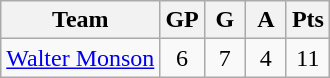<table class="wikitable">
<tr>
<th>Team</th>
<th width="20">GP</th>
<th width="20">G</th>
<th width="20">A</th>
<th width="20">Pts</th>
</tr>
<tr align=center>
<td align=left> <a href='#'>Walter Monson</a></td>
<td>6</td>
<td>7</td>
<td>4</td>
<td>11</td>
</tr>
</table>
